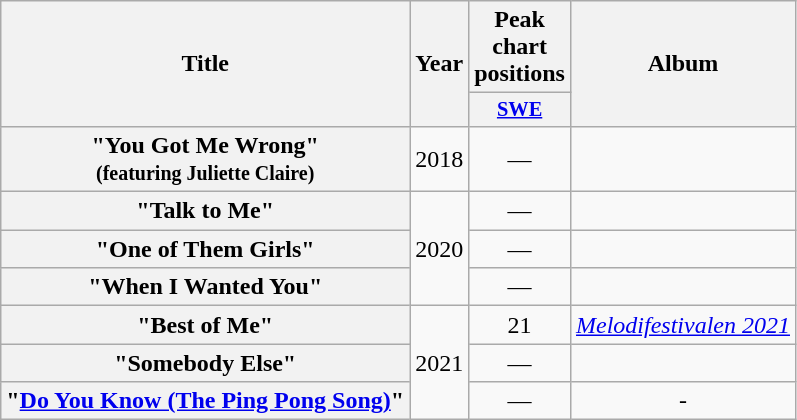<table class="wikitable plainrowheaders" style="text-align:center;">
<tr>
<th scope="col" rowspan="2">Title</th>
<th scope="col" rowspan="2">Year</th>
<th scope="col" colspan="1">Peak chart positions</th>
<th scope="col" rowspan="2">Album</th>
</tr>
<tr>
<th scope="col" style="width:3em;font-size:85%;"><a href='#'>SWE</a><br></th>
</tr>
<tr>
<th scope="row">"You Got Me Wrong" <br><small>(featuring Juliette Claire)</small></th>
<td>2018</td>
<td>—</td>
<td></td>
</tr>
<tr>
<th scope="row">"Talk to Me"</th>
<td rowspan=3>2020</td>
<td>—</td>
<td></td>
</tr>
<tr>
<th scope="row">"One of Them Girls"</th>
<td>—</td>
<td></td>
</tr>
<tr>
<th scope="row">"When I Wanted You"</th>
<td>—</td>
<td></td>
</tr>
<tr>
<th scope="row">"Best of Me"</th>
<td rowspan="3">2021</td>
<td>21<br></td>
<td><em><a href='#'>Melodifestivalen 2021</a></em></td>
</tr>
<tr>
<th scope="row">"Somebody Else"<br></th>
<td>—</td>
<td></td>
</tr>
<tr>
<th scope="row">"<a href='#'>Do You Know (The Ping Pong Song)</a>"</th>
<td>—</td>
<td>-</td>
</tr>
</table>
